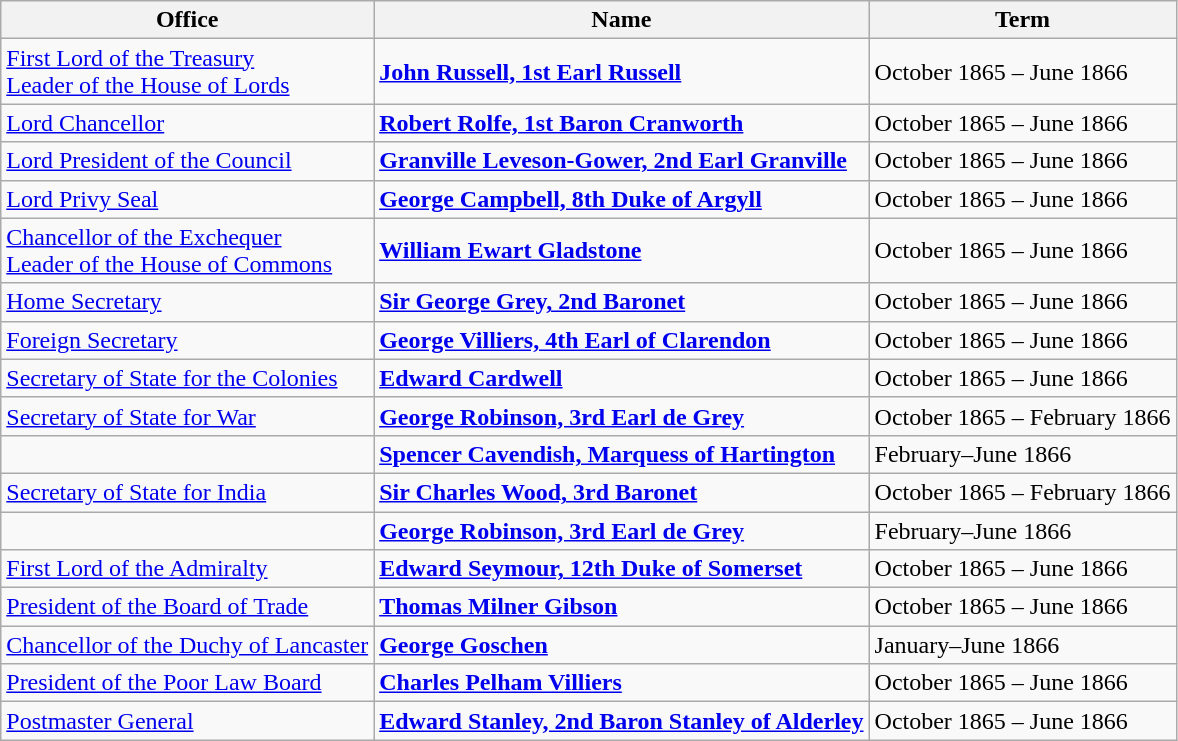<table class=wikitable>
<tr>
<th>Office</th>
<th>Name</th>
<th>Term</th>
</tr>
<tr>
<td><a href='#'>First Lord of the Treasury</a><br><a href='#'>Leader of the House of Lords</a></td>
<td><strong><a href='#'>John Russell, 1st Earl Russell</a></strong></td>
<td>October 1865 – June 1866</td>
</tr>
<tr>
<td><a href='#'>Lord Chancellor</a></td>
<td><strong><a href='#'>Robert Rolfe, 1st Baron Cranworth</a></strong></td>
<td>October 1865 – June 1866</td>
</tr>
<tr>
<td><a href='#'>Lord President of the Council</a></td>
<td><strong><a href='#'>Granville Leveson-Gower, 2nd Earl Granville</a></strong></td>
<td>October 1865 – June 1866</td>
</tr>
<tr>
<td><a href='#'>Lord Privy Seal</a></td>
<td><strong><a href='#'>George Campbell, 8th Duke of Argyll</a></strong></td>
<td>October 1865 – June 1866</td>
</tr>
<tr>
<td><a href='#'>Chancellor of the Exchequer</a><br><a href='#'>Leader of the House of Commons</a></td>
<td><strong><a href='#'>William Ewart Gladstone</a></strong></td>
<td>October 1865 – June 1866</td>
</tr>
<tr>
<td><a href='#'>Home Secretary</a></td>
<td><strong><a href='#'>Sir George Grey, 2nd Baronet</a></strong></td>
<td>October 1865 – June 1866</td>
</tr>
<tr>
<td><a href='#'>Foreign Secretary</a></td>
<td><strong><a href='#'>George Villiers, 4th Earl of Clarendon</a></strong></td>
<td>October 1865 – June 1866</td>
</tr>
<tr>
<td><a href='#'>Secretary of State for the Colonies</a></td>
<td><strong><a href='#'>Edward Cardwell</a></strong></td>
<td>October 1865 – June 1866</td>
</tr>
<tr>
<td><a href='#'>Secretary of State for War</a></td>
<td><strong><a href='#'>George Robinson, 3rd Earl de Grey</a></strong></td>
<td>October 1865 – February 1866</td>
</tr>
<tr>
<td> </td>
<td><strong><a href='#'>Spencer Cavendish, Marquess of Hartington</a></strong></td>
<td>February–June 1866</td>
</tr>
<tr>
<td><a href='#'>Secretary of State for India</a></td>
<td><strong><a href='#'>Sir Charles Wood, 3rd Baronet</a></strong></td>
<td>October 1865 – February 1866</td>
</tr>
<tr>
<td> </td>
<td><strong><a href='#'>George Robinson, 3rd Earl de Grey</a></strong></td>
<td>February–June 1866</td>
</tr>
<tr>
<td><a href='#'>First Lord of the Admiralty</a></td>
<td><strong><a href='#'>Edward Seymour, 12th Duke of Somerset</a></strong></td>
<td>October 1865 – June 1866</td>
</tr>
<tr>
<td><a href='#'>President of the Board of Trade</a></td>
<td><strong><a href='#'>Thomas Milner Gibson</a></strong></td>
<td>October 1865 – June 1866</td>
</tr>
<tr>
<td><a href='#'>Chancellor of the Duchy of Lancaster</a></td>
<td><strong><a href='#'>George Goschen</a></strong></td>
<td>January–June 1866</td>
</tr>
<tr>
<td><a href='#'>President of the Poor Law Board</a></td>
<td><strong><a href='#'>Charles Pelham Villiers</a></strong></td>
<td>October 1865 – June 1866</td>
</tr>
<tr>
<td><a href='#'>Postmaster General</a></td>
<td><strong><a href='#'>Edward Stanley, 2nd Baron Stanley of Alderley</a></strong></td>
<td>October 1865 – June 1866</td>
</tr>
</table>
